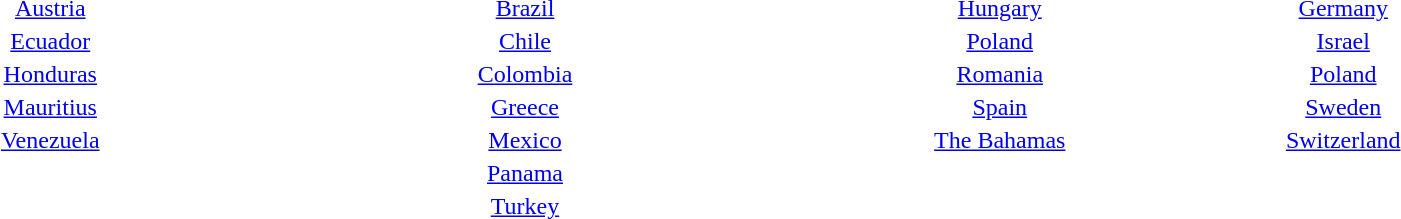<table width=900 border=0>
<tr>
<td valign="top"><br><table width=225 border=0 style="text-align: center;">
<tr>
<td><a href='#'>Austria</a></td>
</tr>
<tr>
<td><a href='#'>Ecuador</a></td>
</tr>
<tr>
<td><a href='#'>Honduras</a></td>
</tr>
<tr>
<td><a href='#'>Mauritius</a></td>
</tr>
<tr>
<td><a href='#'>Venezuela</a></td>
</tr>
</table>
</td>
<td valign="top"><br><table width=400 border=0 style="text-align: center;">
<tr>
<td><a href='#'>Brazil</a></td>
</tr>
<tr>
<td><a href='#'>Chile</a></td>
</tr>
<tr>
<td><a href='#'>Colombia</a></td>
</tr>
<tr>
<td><a href='#'>Greece</a></td>
</tr>
<tr>
<td><a href='#'>Mexico</a></td>
</tr>
<tr>
<td><a href='#'>Panama</a></td>
</tr>
<tr>
<td><a href='#'>Turkey</a></td>
</tr>
</table>
</td>
<td valign="top"><br><table width=225 border=0 style="text-align: center;">
<tr>
<td><a href='#'>Hungary</a></td>
</tr>
<tr>
<td><a href='#'>Poland</a></td>
</tr>
<tr>
<td><a href='#'>Romania</a></td>
</tr>
<tr>
<td><a href='#'>Spain</a></td>
</tr>
<tr>
<td><a href='#'>The Bahamas</a></td>
</tr>
</table>
</td>
<td valign="top"><br><table width=225 border=0 style="text-align: center;">
<tr>
<td><a href='#'>Germany</a></td>
</tr>
<tr>
<td><a href='#'>Israel</a></td>
</tr>
<tr>
<td><a href='#'>Poland</a></td>
</tr>
<tr>
<td><a href='#'>Sweden</a></td>
</tr>
<tr>
<td><a href='#'>Switzerland</a></td>
</tr>
</table>
</td>
</tr>
</table>
